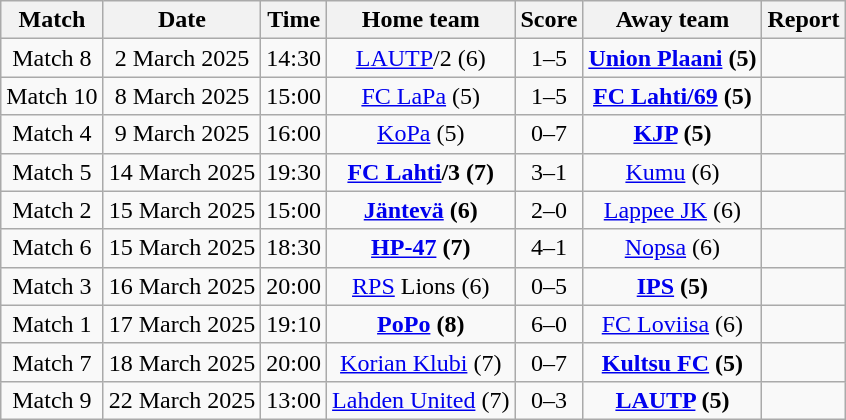<table class="wikitable" style="text-align:center">
<tr>
<th style= width="40px">Match</th>
<th style= width="40px">Date</th>
<th style= width="40px">Time</th>
<th style= width="150px">Home team</th>
<th style= width="60px">Score</th>
<th style= width="150px">Away team</th>
<th style= width="30px">Report</th>
</tr>
<tr>
<td>Match 8</td>
<td>2 March 2025</td>
<td>14:30</td>
<td><a href='#'>LAUTP</a>/2 (6)</td>
<td>1–5</td>
<td><strong><a href='#'>Union Plaani</a> (5)</strong></td>
<td></td>
</tr>
<tr>
<td>Match 10</td>
<td>8 March 2025</td>
<td>15:00</td>
<td><a href='#'>FC LaPa</a> (5)</td>
<td>1–5</td>
<td><strong><a href='#'>FC Lahti/69</a> (5)</strong></td>
<td></td>
</tr>
<tr>
<td>Match 4</td>
<td>9 March 2025</td>
<td>16:00</td>
<td><a href='#'>KoPa</a> (5)</td>
<td>0–7</td>
<td><strong><a href='#'>KJP</a> (5)</strong></td>
<td></td>
</tr>
<tr>
<td>Match 5</td>
<td>14 March 2025</td>
<td>19:30</td>
<td><strong><a href='#'>FC Lahti</a>/3 (7)</strong></td>
<td>3–1</td>
<td><a href='#'>Kumu</a> (6)</td>
<td></td>
</tr>
<tr>
<td>Match 2</td>
<td>15 March 2025</td>
<td>15:00</td>
<td><strong><a href='#'>Jäntevä</a> (6)</strong></td>
<td>2–0</td>
<td><a href='#'>Lappee JK</a> (6)</td>
<td></td>
</tr>
<tr>
<td>Match 6</td>
<td>15 March 2025</td>
<td>18:30</td>
<td><strong><a href='#'>HP-47</a> (7)</strong></td>
<td>4–1</td>
<td><a href='#'>Nopsa</a> (6)</td>
<td></td>
</tr>
<tr>
<td>Match 3</td>
<td>16 March 2025</td>
<td>20:00</td>
<td><a href='#'>RPS</a> Lions (6)</td>
<td>0–5</td>
<td><strong><a href='#'>IPS</a> (5)</strong></td>
<td></td>
</tr>
<tr>
<td>Match 1</td>
<td>17 March 2025</td>
<td>19:10</td>
<td><strong><a href='#'>PoPo</a> (8)</strong></td>
<td>6–0</td>
<td><a href='#'>FC Loviisa</a> (6)</td>
<td></td>
</tr>
<tr>
<td>Match 7</td>
<td>18 March 2025</td>
<td>20:00</td>
<td><a href='#'>Korian Klubi</a> (7)</td>
<td>0–7</td>
<td><strong><a href='#'>Kultsu FC</a> (5)</strong></td>
<td></td>
</tr>
<tr>
<td>Match 9</td>
<td>22 March 2025</td>
<td>13:00</td>
<td><a href='#'>Lahden United</a> (7)</td>
<td>0–3</td>
<td><strong><a href='#'>LAUTP</a> (5)</strong></td>
<td></td>
</tr>
</table>
